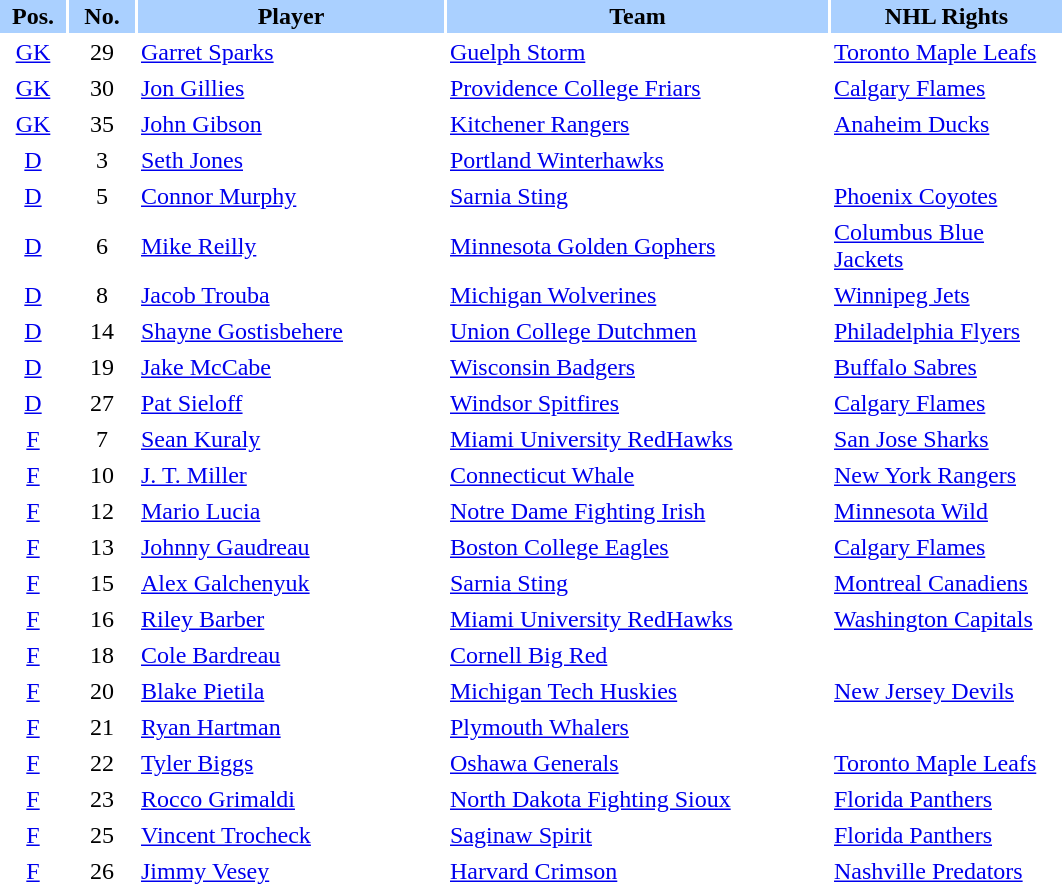<table border="0" cellspacing="2" cellpadding="2">
<tr bgcolor=AAD0FF>
<th width=40>Pos.</th>
<th width=40>No.</th>
<th width=200>Player</th>
<th width=250>Team</th>
<th width=150>NHL Rights</th>
</tr>
<tr>
<td style="text-align:center;"><a href='#'>GK</a></td>
<td style="text-align:center;">29</td>
<td><a href='#'>Garret Sparks</a></td>
<td> <a href='#'>Guelph Storm</a></td>
<td><a href='#'>Toronto Maple Leafs</a></td>
</tr>
<tr>
<td style="text-align:center;"><a href='#'>GK</a></td>
<td style="text-align:center;">30</td>
<td><a href='#'>Jon Gillies</a></td>
<td> <a href='#'>Providence College Friars</a></td>
<td><a href='#'>Calgary Flames</a></td>
</tr>
<tr>
<td style="text-align:center;"><a href='#'>GK</a></td>
<td style="text-align:center;">35</td>
<td><a href='#'>John Gibson</a></td>
<td> <a href='#'>Kitchener Rangers</a></td>
<td><a href='#'>Anaheim Ducks</a></td>
</tr>
<tr>
<td style="text-align:center;"><a href='#'>D</a></td>
<td style="text-align:center;">3</td>
<td><a href='#'>Seth Jones</a></td>
<td> <a href='#'>Portland Winterhawks</a></td>
<td></td>
</tr>
<tr>
<td style="text-align:center;"><a href='#'>D</a></td>
<td style="text-align:center;">5</td>
<td><a href='#'>Connor Murphy</a></td>
<td> <a href='#'>Sarnia Sting</a></td>
<td><a href='#'>Phoenix Coyotes</a></td>
</tr>
<tr>
<td style="text-align:center;"><a href='#'>D</a></td>
<td style="text-align:center;">6</td>
<td><a href='#'>Mike Reilly</a></td>
<td> <a href='#'>Minnesota Golden Gophers</a></td>
<td><a href='#'>Columbus Blue Jackets</a></td>
</tr>
<tr>
<td style="text-align:center;"><a href='#'>D</a></td>
<td style="text-align:center;">8</td>
<td><a href='#'>Jacob Trouba</a></td>
<td> <a href='#'>Michigan Wolverines</a></td>
<td><a href='#'>Winnipeg Jets</a></td>
</tr>
<tr>
<td style="text-align:center;"><a href='#'>D</a></td>
<td style="text-align:center;">14</td>
<td><a href='#'>Shayne Gostisbehere</a></td>
<td> <a href='#'>Union College Dutchmen</a></td>
<td><a href='#'>Philadelphia Flyers</a></td>
</tr>
<tr>
<td style="text-align:center;"><a href='#'>D</a></td>
<td style="text-align:center;">19</td>
<td><a href='#'>Jake McCabe</a></td>
<td> <a href='#'>Wisconsin Badgers</a></td>
<td><a href='#'>Buffalo Sabres</a></td>
</tr>
<tr>
<td style="text-align:center;"><a href='#'>D</a></td>
<td style="text-align:center;">27</td>
<td><a href='#'>Pat Sieloff</a></td>
<td> <a href='#'>Windsor Spitfires</a></td>
<td><a href='#'>Calgary Flames</a></td>
</tr>
<tr>
<td style="text-align:center;"><a href='#'>F</a></td>
<td style="text-align:center;">7</td>
<td><a href='#'>Sean Kuraly</a></td>
<td> <a href='#'>Miami University RedHawks</a></td>
<td><a href='#'>San Jose Sharks</a></td>
</tr>
<tr>
<td style="text-align:center;"><a href='#'>F</a></td>
<td style="text-align:center;">10</td>
<td><a href='#'>J. T. Miller</a></td>
<td> <a href='#'>Connecticut Whale</a></td>
<td><a href='#'>New York Rangers</a></td>
</tr>
<tr>
<td style="text-align:center;"><a href='#'>F</a></td>
<td style="text-align:center;">12</td>
<td><a href='#'>Mario Lucia</a></td>
<td> <a href='#'>Notre Dame Fighting Irish</a></td>
<td><a href='#'>Minnesota Wild</a></td>
</tr>
<tr>
<td style="text-align:center;"><a href='#'>F</a></td>
<td style="text-align:center;">13</td>
<td><a href='#'>Johnny Gaudreau</a></td>
<td> <a href='#'>Boston College Eagles</a></td>
<td><a href='#'>Calgary Flames</a></td>
</tr>
<tr>
<td style="text-align:center;"><a href='#'>F</a></td>
<td style="text-align:center;">15</td>
<td><a href='#'>Alex Galchenyuk</a></td>
<td> <a href='#'>Sarnia Sting</a></td>
<td><a href='#'>Montreal Canadiens</a></td>
</tr>
<tr>
<td style="text-align:center;"><a href='#'>F</a></td>
<td style="text-align:center;">16</td>
<td><a href='#'>Riley Barber</a></td>
<td> <a href='#'>Miami University RedHawks</a></td>
<td><a href='#'>Washington Capitals</a></td>
</tr>
<tr>
<td style="text-align:center;"><a href='#'>F</a></td>
<td style="text-align:center;">18</td>
<td><a href='#'>Cole Bardreau</a></td>
<td> <a href='#'>Cornell Big Red</a></td>
<td></td>
</tr>
<tr>
<td style="text-align:center;"><a href='#'>F</a></td>
<td style="text-align:center;">20</td>
<td><a href='#'>Blake Pietila</a></td>
<td> <a href='#'>Michigan Tech Huskies</a></td>
<td><a href='#'>New Jersey Devils</a></td>
</tr>
<tr>
<td style="text-align:center;"><a href='#'>F</a></td>
<td style="text-align:center;">21</td>
<td><a href='#'>Ryan Hartman</a></td>
<td> <a href='#'>Plymouth Whalers</a></td>
<td></td>
</tr>
<tr>
<td style="text-align:center;"><a href='#'>F</a></td>
<td style="text-align:center;">22</td>
<td><a href='#'>Tyler Biggs</a></td>
<td> <a href='#'>Oshawa Generals</a></td>
<td><a href='#'>Toronto Maple Leafs</a></td>
</tr>
<tr>
<td style="text-align:center;"><a href='#'>F</a></td>
<td style="text-align:center;">23</td>
<td><a href='#'>Rocco Grimaldi</a></td>
<td> <a href='#'>North Dakota Fighting Sioux</a></td>
<td><a href='#'>Florida Panthers</a></td>
</tr>
<tr>
<td style="text-align:center;"><a href='#'>F</a></td>
<td style="text-align:center;">25</td>
<td><a href='#'>Vincent Trocheck</a></td>
<td> <a href='#'>Saginaw Spirit</a></td>
<td><a href='#'>Florida Panthers</a></td>
</tr>
<tr>
<td style="text-align:center;"><a href='#'>F</a></td>
<td style="text-align:center;">26</td>
<td><a href='#'>Jimmy Vesey</a></td>
<td> <a href='#'>Harvard Crimson</a></td>
<td><a href='#'>Nashville Predators</a></td>
</tr>
</table>
